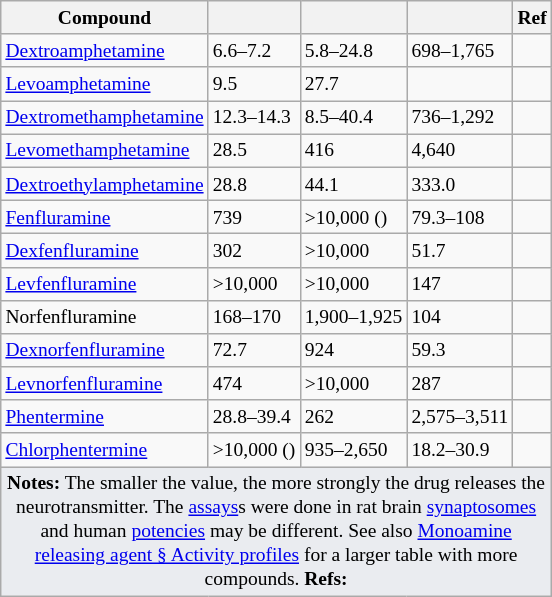<table class="wikitable" style="font-size:small;">
<tr>
<th>Compound</th>
<th data-sort-type="number"></th>
<th data-sort-type="number"></th>
<th data-sort-type="number"></th>
<th>Ref</th>
</tr>
<tr>
<td><a href='#'>Dextroamphetamine</a></td>
<td>6.6–7.2</td>
<td>5.8–24.8</td>
<td>698–1,765</td>
<td></td>
</tr>
<tr>
<td><a href='#'>Levoamphetamine</a></td>
<td>9.5</td>
<td>27.7</td>
<td></td>
<td></td>
</tr>
<tr>
<td><a href='#'>Dextromethamphetamine</a></td>
<td>12.3–14.3</td>
<td>8.5–40.4</td>
<td>736–1,292</td>
<td></td>
</tr>
<tr>
<td><a href='#'>Levomethamphetamine</a></td>
<td>28.5</td>
<td>416</td>
<td>4,640</td>
<td></td>
</tr>
<tr>
<td><a href='#'>Dextroethylamphetamine</a></td>
<td>28.8</td>
<td>44.1</td>
<td>333.0</td>
<td></td>
</tr>
<tr>
<td><a href='#'>Fenfluramine</a></td>
<td>739</td>
<td>>10,000 ()</td>
<td>79.3–108</td>
<td></td>
</tr>
<tr>
<td><a href='#'>Dexfenfluramine</a></td>
<td>302</td>
<td>>10,000</td>
<td>51.7</td>
<td></td>
</tr>
<tr>
<td><a href='#'>Levfenfluramine</a></td>
<td>>10,000</td>
<td>>10,000</td>
<td>147</td>
<td></td>
</tr>
<tr>
<td>Norfenfluramine</td>
<td>168–170</td>
<td>1,900–1,925</td>
<td>104</td>
<td></td>
</tr>
<tr>
<td><a href='#'>Dexnorfenfluramine</a></td>
<td>72.7</td>
<td>924</td>
<td>59.3</td>
<td></td>
</tr>
<tr>
<td><a href='#'>Levnorfenfluramine</a></td>
<td>474</td>
<td>>10,000</td>
<td>287</td>
<td></td>
</tr>
<tr>
<td><a href='#'>Phentermine</a></td>
<td>28.8–39.4</td>
<td>262</td>
<td>2,575–3,511</td>
<td></td>
</tr>
<tr>
<td><a href='#'>Chlorphentermine</a></td>
<td>>10,000 ()</td>
<td>935–2,650</td>
<td>18.2–30.9</td>
<td></td>
</tr>
<tr>
<td colspan="5" style="width: 1px; background-color:#eaecf0; text-align: center;"><strong>Notes:</strong> The smaller the value, the more strongly the drug releases the neurotransmitter. The <a href='#'>assays</a>s were done in rat brain <a href='#'>synaptosomes</a> and human <a href='#'>potencies</a> may be different. See also <a href='#'>Monoamine releasing agent § Activity profiles</a> for a larger table with more compounds. <strong>Refs:</strong> </td>
</tr>
</table>
